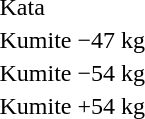<table>
<tr>
<td rowspan=2>Kata</td>
<td rowspan=2></td>
<td rowspan=2></td>
<td></td>
</tr>
<tr>
<td></td>
</tr>
<tr>
<td rowspan=2>Kumite −47 kg</td>
<td rowspan=2></td>
<td rowspan=2></td>
<td></td>
</tr>
<tr>
<td></td>
</tr>
<tr>
<td rowspan=2>Kumite −54 kg</td>
<td rowspan=2></td>
<td rowspan=2></td>
<td></td>
</tr>
<tr>
<td></td>
</tr>
<tr>
<td rowspan=2>Kumite +54 kg</td>
<td rowspan=2></td>
<td rowspan=2></td>
<td></td>
</tr>
<tr>
<td></td>
</tr>
</table>
